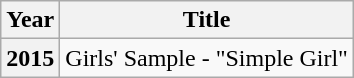<table class="wikitable plainrowheaders">
<tr>
<th scope="col">Year</th>
<th scope="col">Title</th>
</tr>
<tr>
<th scope="row">2015</th>
<td>Girls' Sample - "Simple Girl"</td>
</tr>
</table>
